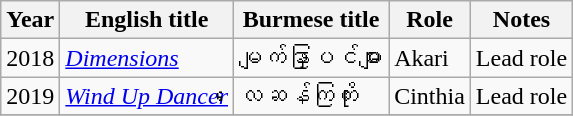<table class="wikitable sortable">
<tr>
<th>Year</th>
<th>English title</th>
<th>Burmese title</th>
<th>Role</th>
<th>Notes</th>
</tr>
<tr>
<td rowspan=1>2018</td>
<td><em><a href='#'>Dimensions</a></em></td>
<td>မျက်နှာပြင်များ</td>
<td>Akari</td>
<td>Lead role</td>
</tr>
<tr>
<td rowspan=1>2019</td>
<td><em><a href='#'>Wind Up Dancer</a></em></td>
<td>လေဆန်ကကြိုး</td>
<td>Cinthia</td>
<td>Lead role</td>
</tr>
<tr>
</tr>
</table>
